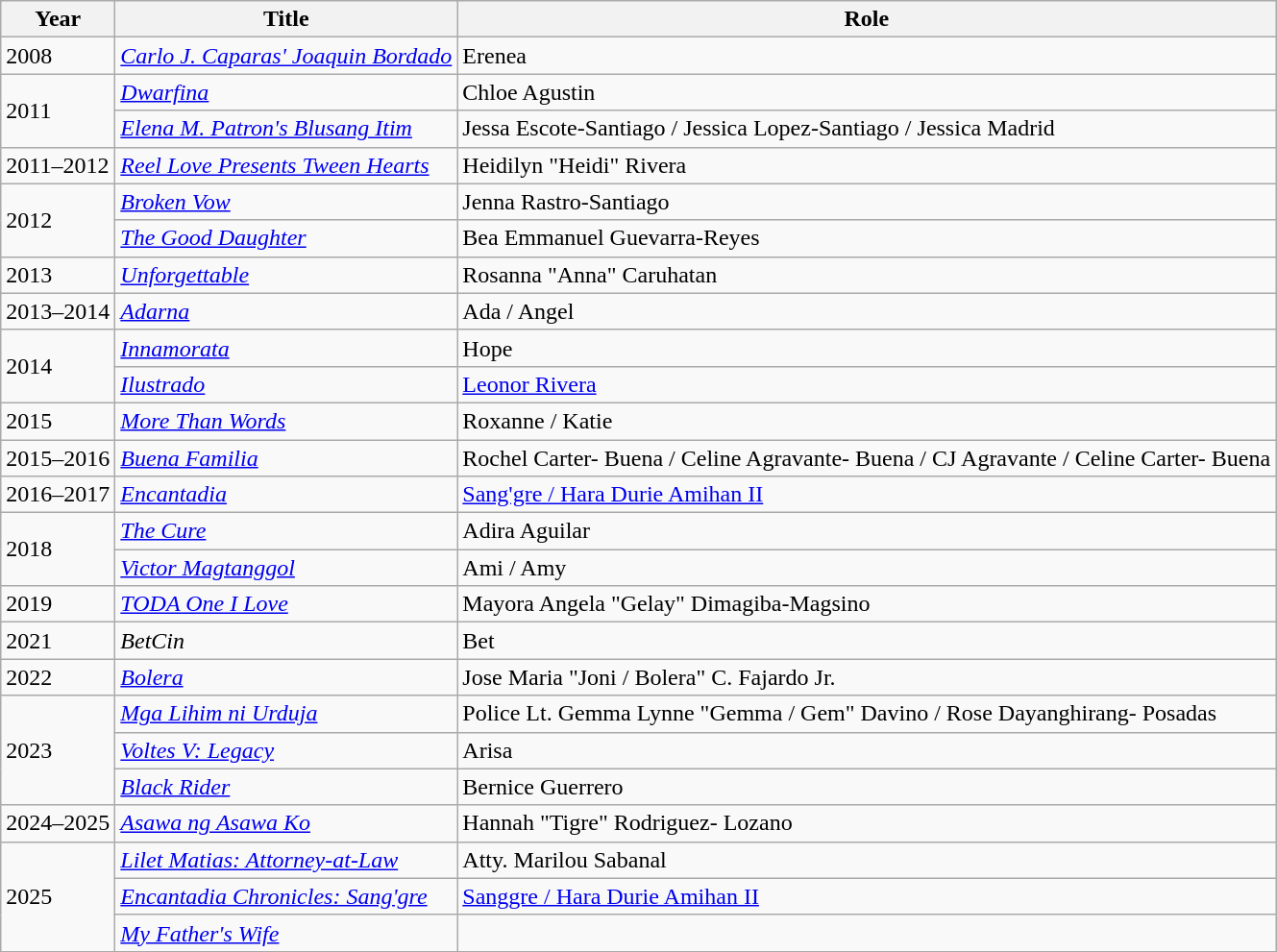<table class="wikitable sortable"|}>
<tr>
<th>Year</th>
<th>Title</th>
<th>Role</th>
</tr>
<tr>
<td>2008</td>
<td><em><a href='#'>Carlo J. Caparas' Joaquin Bordado</a></em></td>
<td>Erenea</td>
</tr>
<tr>
<td rowspan="2">2011</td>
<td><em><a href='#'>Dwarfina</a></em></td>
<td>Chloe Agustin</td>
</tr>
<tr>
<td><em><a href='#'>Elena M. Patron's Blusang Itim</a></em></td>
<td>Jessa Escote-Santiago / Jessica Lopez-Santiago / Jessica Madrid</td>
</tr>
<tr>
<td>2011–2012</td>
<td><em><a href='#'>Reel Love Presents Tween Hearts</a></em></td>
<td>Heidilyn "Heidi" Rivera</td>
</tr>
<tr>
<td rowspan="2">2012</td>
<td><em><a href='#'>Broken Vow</a></em></td>
<td>Jenna Rastro-Santiago</td>
</tr>
<tr>
<td><em><a href='#'>The Good Daughter</a></em></td>
<td>Bea Emmanuel Guevarra-Reyes</td>
</tr>
<tr>
<td>2013</td>
<td><em><a href='#'>Unforgettable</a></em></td>
<td>Rosanna "Anna" Caruhatan</td>
</tr>
<tr>
<td>2013–2014</td>
<td><em><a href='#'>Adarna</a></em></td>
<td>Ada / Angel</td>
</tr>
<tr>
<td rowspan="2">2014</td>
<td><em><a href='#'>Innamorata</a></em></td>
<td>Hope</td>
</tr>
<tr>
<td><em><a href='#'>Ilustrado</a></em></td>
<td><a href='#'>Leonor Rivera</a></td>
</tr>
<tr>
<td>2015</td>
<td><em><a href='#'>More Than Words</a></em></td>
<td>Roxanne / Katie</td>
</tr>
<tr>
<td>2015–2016</td>
<td><em><a href='#'>Buena Familia</a></em></td>
<td>Rochel Carter- Buena / Celine Agravante- Buena / CJ Agravante / Celine Carter- Buena</td>
</tr>
<tr>
<td>2016–2017</td>
<td><em><a href='#'>Encantadia</a></em></td>
<td><a href='#'>Sang'gre / Hara Durie Amihan II</a></td>
</tr>
<tr>
<td rowspan="2">2018</td>
<td><em><a href='#'>The Cure</a></em></td>
<td>Adira Aguilar</td>
</tr>
<tr>
<td><em><a href='#'>Victor Magtanggol</a></em></td>
<td>Ami / Amy</td>
</tr>
<tr>
<td>2019</td>
<td><em><a href='#'>TODA One I Love</a></em></td>
<td>Mayora Angela "Gelay" Dimagiba-Magsino</td>
</tr>
<tr>
<td>2021</td>
<td><em>BetCin</em></td>
<td>Bet</td>
</tr>
<tr>
<td>2022</td>
<td><em><a href='#'>Bolera</a></em></td>
<td>Jose Maria "Joni / Bolera" C. Fajardo Jr.</td>
</tr>
<tr>
<td rowspan="3">2023</td>
<td><em><a href='#'>Mga Lihim ni Urduja</a></em></td>
<td>Police Lt. Gemma Lynne "Gemma / Gem" Davino / Rose Dayanghirang- Posadas</td>
</tr>
<tr>
<td><em><a href='#'>Voltes V: Legacy</a></em></td>
<td>Arisa</td>
</tr>
<tr>
<td><em><a href='#'>Black Rider</a></em></td>
<td>Bernice Guerrero</td>
</tr>
<tr>
<td>2024–2025</td>
<td><em><a href='#'>Asawa ng Asawa Ko</a></em></td>
<td>Hannah "Tigre" Rodriguez- Lozano</td>
</tr>
<tr>
<td rowspan="3">2025</td>
<td><em><a href='#'>Lilet Matias: Attorney-at-Law</a></em></td>
<td>Atty. Marilou Sabanal</td>
</tr>
<tr>
<td><em><a href='#'>Encantadia Chronicles: Sang'gre</a></em></td>
<td><a href='#'>Sanggre / Hara Durie Amihan II</a></td>
</tr>
<tr>
<td><em><a href='#'>My Father's Wife</a></em></td>
<td></td>
</tr>
</table>
